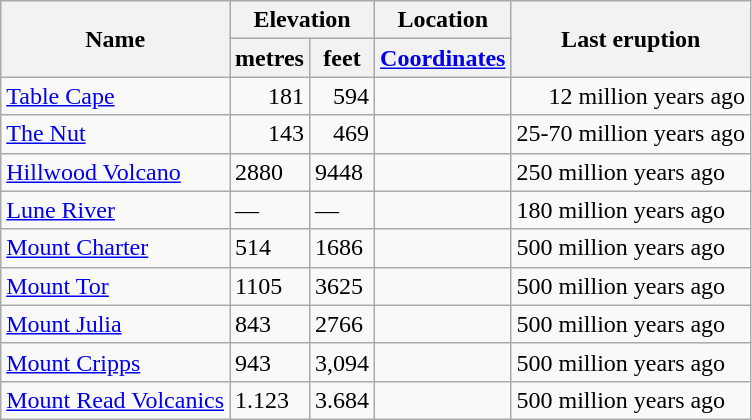<table class="wikitable sortable" style="text-align: left; ">
<tr>
<th rowspan="2">Name</th>
<th colspan ="2">Elevation</th>
<th>Location</th>
<th rowspan="2">Last eruption</th>
</tr>
<tr>
<th>metres</th>
<th>feet</th>
<th><a href='#'>Coordinates</a></th>
</tr>
<tr align="right">
<td align="left"><a href='#'>Table Cape</a></td>
<td>181</td>
<td>594</td>
<td></td>
<td>12 million years ago</td>
</tr>
<tr align="right">
<td align="left"><a href='#'>The Nut</a></td>
<td>143</td>
<td>469</td>
<td></td>
<td>25-70 million years ago</td>
</tr>
<tr>
<td><a href='#'>Hillwood Volcano</a></td>
<td>2880</td>
<td>9448</td>
<td></td>
<td>250 million years ago</td>
</tr>
<tr>
<td><a href='#'>Lune River</a></td>
<td>—</td>
<td>—</td>
<td></td>
<td>180 million years ago</td>
</tr>
<tr>
<td><a href='#'>Mount Charter</a></td>
<td>514</td>
<td>1686</td>
<td></td>
<td>500 million years ago</td>
</tr>
<tr>
<td><a href='#'>Mount Tor</a></td>
<td>1105</td>
<td>3625</td>
<td></td>
<td>500 million years ago</td>
</tr>
<tr>
<td><a href='#'>Mount Julia</a></td>
<td>843</td>
<td>2766</td>
<td></td>
<td>500 million years ago</td>
</tr>
<tr>
<td><a href='#'>Mount Cripps</a></td>
<td>943</td>
<td>3,094</td>
<td></td>
<td>500 million years ago</td>
</tr>
<tr>
<td><a href='#'>Mount Read Volcanics</a></td>
<td>1.123</td>
<td>3.684</td>
<td></td>
<td>500 million years ago</td>
</tr>
</table>
